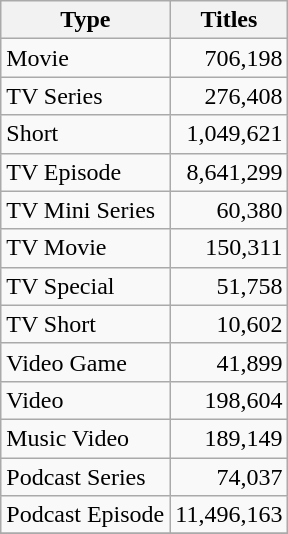<table class="wikitable sortable" border="1">
<tr>
<th>Type</th>
<th>Titles</th>
</tr>
<tr>
<td>Movie</td>
<td align="right">706,198</td>
</tr>
<tr>
<td>TV Series</td>
<td align="right">276,408</td>
</tr>
<tr>
<td>Short</td>
<td align="right">1,049,621</td>
</tr>
<tr>
<td>TV Episode</td>
<td align="right">8,641,299</td>
</tr>
<tr>
<td>TV Mini Series</td>
<td align="right">60,380</td>
</tr>
<tr>
<td>TV Movie</td>
<td align="right">150,311</td>
</tr>
<tr>
<td>TV Special</td>
<td align="right">51,758</td>
</tr>
<tr>
<td>TV Short</td>
<td align="right">10,602</td>
</tr>
<tr>
<td>Video Game</td>
<td align="right">41,899</td>
</tr>
<tr>
<td>Video</td>
<td align="right">198,604</td>
</tr>
<tr>
<td>Music Video</td>
<td align="right">189,149</td>
</tr>
<tr>
<td>Podcast Series</td>
<td align="right">74,037</td>
</tr>
<tr>
<td>Podcast Episode</td>
<td align="right">11,496,163</td>
</tr>
<tr>
</tr>
</table>
